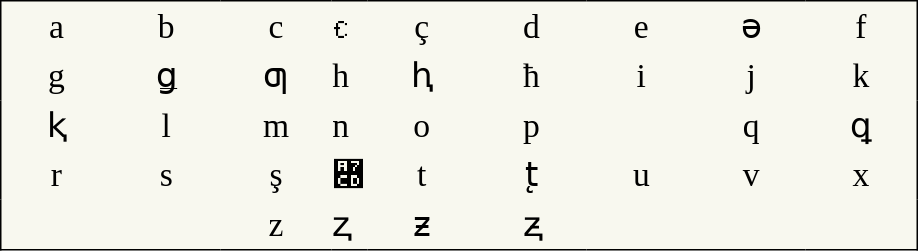<table style="font-family:Arial Unicode MS; font-size:1.4em; border-color:#000000; border-width:1px; border-style:solid; border-collapse:collapse; background-color:#F8F8EF">
<tr>
<td style="width:3em; text-align:center; padding: 3px;">a</td>
<td style="width:3em; text-align:center; padding: 3px;">b</td>
<td style="width:3em; text-align:center; padding: 3px;">c</td>
<td>ꞓ</td>
<td style="width:3em; text-align:center; padding: 3px;">ç</td>
<td style="width:3em; text-align:center; padding: 3px;">d</td>
<td style="width:3em; text-align:center; padding: 3px;">e</td>
<td style="width:3em; text-align:center; padding: 3px;">ә</td>
<td style="width:3em; text-align:center; padding: 3px;">f</td>
</tr>
<tr>
<td style="width:3em; text-align:center; padding: 3px;">g</td>
<td style="width:3em; text-align:center; padding: 3px;">ǥ</td>
<td style="width:3em; text-align:center; padding: 3px;">ƣ</td>
<td>h</td>
<td style="width:3em; text-align:center; padding: 3px;">ⱨ</td>
<td style="width:3em; text-align:center; padding: 3px;">ħ</td>
<td style="width:3em; text-align:center; padding: 3px;">i</td>
<td style="width:3em; text-align:center; padding: 3px;">j</td>
<td style="width:3em; text-align:center; padding: 3px;">k</td>
</tr>
<tr>
<td style="width:3em; text-align:center; padding: 3px;">ⱪ</td>
<td style="width:3em; text-align:center; padding: 3px;">l</td>
<td style="width:3em; text-align:center; padding: 3px;">m</td>
<td>n</td>
<td style="width:3em; text-align:center; padding: 3px;">o</td>
<td style="width:3em; text-align:center; padding: 3px;">p</td>
<td style="width:3em; text-align:center; padding: 3px;"></td>
<td style="width:3em; text-align:center; padding: 3px;">q</td>
<td style="width:3em; text-align:center; padding: 3px;">ꝗ</td>
</tr>
<tr>
<td style="width:3em; text-align:center; padding: 3px;">r</td>
<td style="width:3em; text-align:center; padding: 3px;">s</td>
<td style="width:3em; text-align:center; padding: 3px;">ş</td>
<td>ꟍ</td>
<td style="width:3em; text-align:center; padding: 3px;">t</td>
<td style="width:3em; text-align:center; padding: 3px;">t̨</td>
<td style="width:3em; text-align:center; padding: 3px;">u</td>
<td style="width:3em; text-align:center; padding: 3px;">v</td>
<td style="width:3em; text-align:center; padding: 3px;">x</td>
</tr>
<tr>
<td style="width:3em; text-align:center; padding: 3px;"></td>
<td style="width:3em; text-align:center; padding: 3px;"></td>
<td style="width:3em; text-align:center; padding: 3px;">z</td>
<td>ⱬ</td>
<td style="width:3em; text-align:center; padding: 3px;">ƶ</td>
<td style="width:3em; text-align:center; padding: 3px;">ⱬ̵</td>
<td style="width:3em; text-align:center; padding: 3px;"></td>
<td style="width:3em; text-align:center; padding: 3px;"></td>
<td style="width:3em; text-align:center; padding: 3px;"></td>
</tr>
</table>
